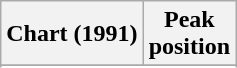<table class="wikitable sortable plainrowheaders" style="text-align:center">
<tr>
<th scope="col">Chart (1991)</th>
<th scope="col">Peak<br>position</th>
</tr>
<tr>
</tr>
<tr>
</tr>
</table>
